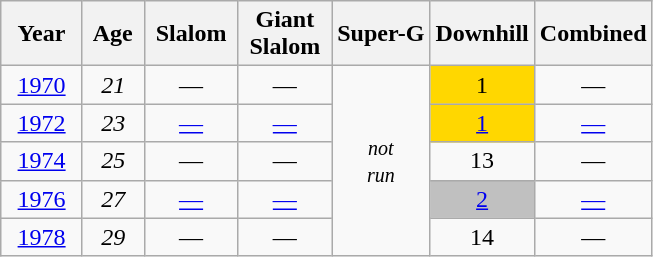<table class=wikitable style="text-align:center">
<tr>
<th>  Year  </th>
<th> Age </th>
<th> Slalom </th>
<th>Giant<br> Slalom </th>
<th>Super-G</th>
<th>Downhill</th>
<th>Combined</th>
</tr>
<tr>
<td><a href='#'>1970</a></td>
<td><em>21</em></td>
<td>—</td>
<td>—</td>
<td rowspan=5><small><em>not<br>run</em></small></td>
<td style="background:gold;">1</td>
<td>—</td>
</tr>
<tr>
<td><a href='#'>1972</a></td>
<td><em>23</em></td>
<td><a href='#'>—</a></td>
<td><a href='#'>—</a></td>
<td style="background:gold;"><a href='#'>1</a></td>
<td><a href='#'>—</a></td>
</tr>
<tr>
<td><a href='#'>1974</a></td>
<td><em>25</em></td>
<td>—</td>
<td>—</td>
<td>13</td>
<td>—</td>
</tr>
<tr>
<td><a href='#'>1976</a></td>
<td><em>27</em></td>
<td><a href='#'>—</a></td>
<td><a href='#'>—</a></td>
<td style="background:silver;"><a href='#'>2</a></td>
<td><a href='#'>—</a></td>
</tr>
<tr>
<td><a href='#'>1978</a></td>
<td><em>29</em></td>
<td>—</td>
<td>—</td>
<td>14</td>
<td>—</td>
</tr>
</table>
